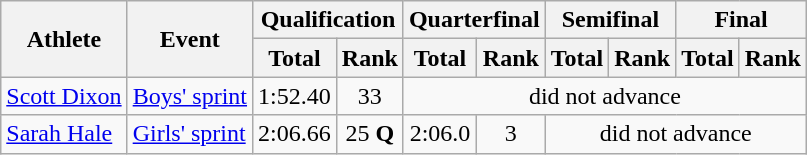<table class="wikitable">
<tr>
<th rowspan="2">Athlete</th>
<th rowspan="2">Event</th>
<th colspan="2">Qualification</th>
<th colspan="2">Quarterfinal</th>
<th colspan="2">Semifinal</th>
<th colspan="2">Final</th>
</tr>
<tr>
<th>Total</th>
<th>Rank</th>
<th>Total</th>
<th>Rank</th>
<th>Total</th>
<th>Rank</th>
<th>Total</th>
<th>Rank</th>
</tr>
<tr>
<td><a href='#'>Scott Dixon</a></td>
<td><a href='#'>Boys' sprint</a></td>
<td align="center">1:52.40</td>
<td align="center">33</td>
<td align="center" colspan=6>did not advance</td>
</tr>
<tr>
<td><a href='#'>Sarah Hale</a></td>
<td><a href='#'>Girls' sprint</a></td>
<td align="center">2:06.66</td>
<td align="center">25 <strong>Q</strong></td>
<td align="center">2:06.0</td>
<td align="center">3</td>
<td align="center" colspan=4>did not advance</td>
</tr>
</table>
